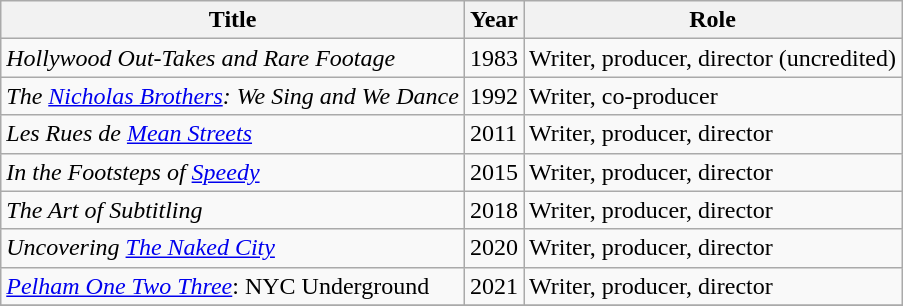<table class="wikitable sortable">
<tr>
<th>Title</th>
<th>Year</th>
<th>Role</th>
</tr>
<tr>
<td><em>Hollywood Out-Takes and Rare Footage</em></td>
<td>1983</td>
<td>Writer, producer, director (uncredited)</td>
</tr>
<tr>
<td><em>The <a href='#'>Nicholas Brothers</a>: We Sing and We Dance</em></td>
<td>1992</td>
<td>Writer, co-producer</td>
</tr>
<tr>
<td><em>Les Rues de <a href='#'>Mean Streets</a></em></td>
<td>2011</td>
<td>Writer, producer, director</td>
</tr>
<tr>
<td><em>In the Footsteps of <a href='#'>Speedy</a></em></td>
<td>2015</td>
<td>Writer, producer, director</td>
</tr>
<tr>
<td><em>The Art of Subtitling</em></td>
<td>2018</td>
<td>Writer, producer, director</td>
</tr>
<tr>
<td><em>Uncovering <a href='#'>The Naked City</a></em></td>
<td>2020</td>
<td>Writer, producer, director</td>
</tr>
<tr>
<td><em><a href='#'>Pelham One Two Three</a></em>: NYC Underground</td>
<td>2021</td>
<td>Writer, producer, director</td>
</tr>
<tr>
</tr>
</table>
